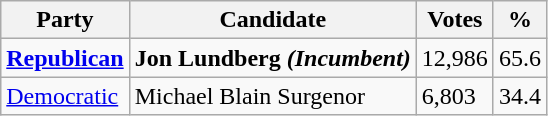<table class="wikitable">
<tr>
<th>Party</th>
<th>Candidate</th>
<th>Votes</th>
<th>%</th>
</tr>
<tr>
<td><a href='#'><strong>Republican</strong></a></td>
<td><strong>Jon Lundberg <em>(Incumbent)<strong><em></td>
<td></strong>12,986<strong></td>
<td></strong>65.6<strong></td>
</tr>
<tr>
<td><a href='#'>Democratic</a></td>
<td>Michael Blain Surgenor</td>
<td>6,803</td>
<td>34.4</td>
</tr>
</table>
